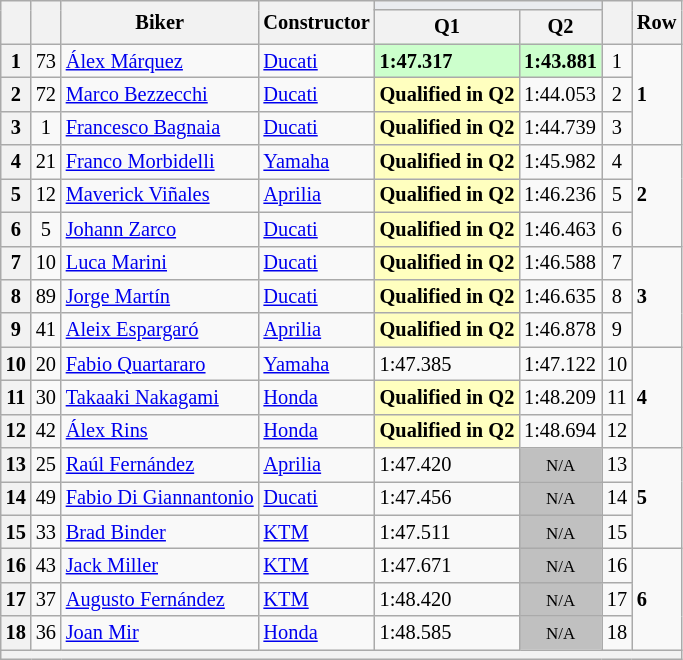<table class="wikitable sortable" style="font-size: 85%;">
<tr>
<th rowspan="2"></th>
<th rowspan="2"></th>
<th rowspan="2">Biker</th>
<th rowspan="2">Constructor</th>
<th colspan="2" style="background:#eaecf0; text-align:center;"></th>
<th rowspan="2"></th>
<th rowspan="2">Row</th>
</tr>
<tr>
<th scope="col">Q1</th>
<th scope="col">Q2</th>
</tr>
<tr>
<th scope="row">1</th>
<td align="center">73</td>
<td> <a href='#'>Álex Márquez</a></td>
<td><a href='#'>Ducati</a></td>
<td style="background:#ccffcc;"><strong>1:47.317</strong></td>
<td style="background:#ccffcc;"><strong>1:43.881</strong></td>
<td align="center">1</td>
<td rowspan="3"><strong>1</strong></td>
</tr>
<tr>
<th scope="row">2</th>
<td align="center">72</td>
<td> <a href='#'>Marco Bezzecchi</a></td>
<td><a href='#'>Ducati</a></td>
<td style="background:#ffffbf;"><strong>Qualified in Q2</strong></td>
<td>1:44.053</td>
<td align="center">2</td>
</tr>
<tr>
<th scope="row">3</th>
<td align="center">1</td>
<td> <a href='#'>Francesco Bagnaia</a></td>
<td><a href='#'>Ducati</a></td>
<td style="background:#ffffbf;"><strong>Qualified in Q2</strong></td>
<td>1:44.739</td>
<td align="center">3</td>
</tr>
<tr>
<th scope="row">4</th>
<td align="center">21</td>
<td> <a href='#'>Franco Morbidelli</a></td>
<td><a href='#'>Yamaha</a></td>
<td style="background:#ffffbf;"><strong>Qualified in Q2</strong></td>
<td>1:45.982</td>
<td align="center">4</td>
<td rowspan="3"><strong>2</strong></td>
</tr>
<tr>
<th scope="row">5</th>
<td align="center">12</td>
<td> <a href='#'>Maverick Viñales</a></td>
<td><a href='#'>Aprilia</a></td>
<td style="background:#ffffbf;"><strong>Qualified in Q2</strong></td>
<td>1:46.236</td>
<td align="center">5</td>
</tr>
<tr>
<th scope="row">6</th>
<td align="center">5</td>
<td> <a href='#'>Johann Zarco</a></td>
<td><a href='#'>Ducati</a></td>
<td style="background:#ffffbf;"><strong>Qualified in Q2</strong></td>
<td>1:46.463</td>
<td align="center">6</td>
</tr>
<tr>
<th scope="row">7</th>
<td align="center">10</td>
<td> <a href='#'>Luca Marini</a></td>
<td><a href='#'>Ducati</a></td>
<td style="background:#ffffbf;"><strong>Qualified in Q2</strong></td>
<td>1:46.588</td>
<td align="center">7</td>
<td rowspan="3"><strong>3</strong></td>
</tr>
<tr>
<th scope="row">8</th>
<td align="center">89</td>
<td> <a href='#'>Jorge Martín</a></td>
<td><a href='#'>Ducati</a></td>
<td style="background:#ffffbf;"><strong>Qualified in Q2</strong></td>
<td>1:46.635</td>
<td align="center">8</td>
</tr>
<tr>
<th scope="row">9</th>
<td align="center">41</td>
<td> <a href='#'>Aleix Espargaró</a></td>
<td><a href='#'>Aprilia</a></td>
<td style="background:#ffffbf;"><strong>Qualified in Q2</strong></td>
<td>1:46.878</td>
<td align="center">9</td>
</tr>
<tr>
<th scope="row">10</th>
<td align="center">20</td>
<td> <a href='#'>Fabio Quartararo</a></td>
<td><a href='#'>Yamaha</a></td>
<td>1:47.385</td>
<td>1:47.122</td>
<td align="center">10</td>
<td rowspan="3"><strong>4</strong></td>
</tr>
<tr>
<th scope="row">11</th>
<td align="center">30</td>
<td> <a href='#'>Takaaki Nakagami</a></td>
<td><a href='#'>Honda</a></td>
<td style="background:#ffffbf;"><strong>Qualified in Q2</strong></td>
<td>1:48.209</td>
<td align="center">11</td>
</tr>
<tr>
<th scope="row">12</th>
<td align="center">42</td>
<td> <a href='#'>Álex Rins</a></td>
<td><a href='#'>Honda</a></td>
<td style="background:#ffffbf;"><strong>Qualified in Q2</strong></td>
<td>1:48.694</td>
<td align="center">12</td>
</tr>
<tr>
<th scope="row">13</th>
<td align="center">25</td>
<td> <a href='#'>Raúl Fernández</a></td>
<td><a href='#'>Aprilia</a></td>
<td>1:47.420</td>
<td style="background: silver" align="center" data-sort-value="19"><small>N/A</small></td>
<td align="center">13</td>
<td rowspan="3"><strong>5</strong></td>
</tr>
<tr>
<th scope="row">14</th>
<td align="center">49</td>
<td> <a href='#'>Fabio Di Giannantonio</a></td>
<td><a href='#'>Ducati</a></td>
<td>1:47.456</td>
<td style="background: silver" align="center" data-sort-value="19"><small>N/A</small></td>
<td align="center">14</td>
</tr>
<tr>
<th scope="row">15</th>
<td align="center">33</td>
<td> <a href='#'>Brad Binder</a></td>
<td><a href='#'>KTM</a></td>
<td>1:47.511</td>
<td style="background: silver" align="center" data-sort-value="19"><small>N/A</small></td>
<td align="center">15</td>
</tr>
<tr>
<th scope="row">16</th>
<td align="center">43</td>
<td> <a href='#'>Jack Miller</a></td>
<td><a href='#'>KTM</a></td>
<td>1:47.671</td>
<td style="background: silver" align="center" data-sort-value="19"><small>N/A</small></td>
<td align="center">16</td>
<td rowspan="3"><strong>6</strong></td>
</tr>
<tr>
<th scope="row">17</th>
<td align="center">37</td>
<td> <a href='#'>Augusto Fernández</a></td>
<td><a href='#'>KTM</a></td>
<td>1:48.420</td>
<td style="background: silver" align="center" data-sort-value="19"><small>N/A</small></td>
<td align="center">17</td>
</tr>
<tr>
<th scope="row">18</th>
<td align="center">36</td>
<td> <a href='#'>Joan Mir</a></td>
<td><a href='#'>Honda</a></td>
<td>1:48.585</td>
<td style="background: silver" align="center" data-sort-value="19"><small>N/A</small></td>
<td align="center">18</td>
</tr>
<tr>
<th colspan="8"></th>
</tr>
</table>
